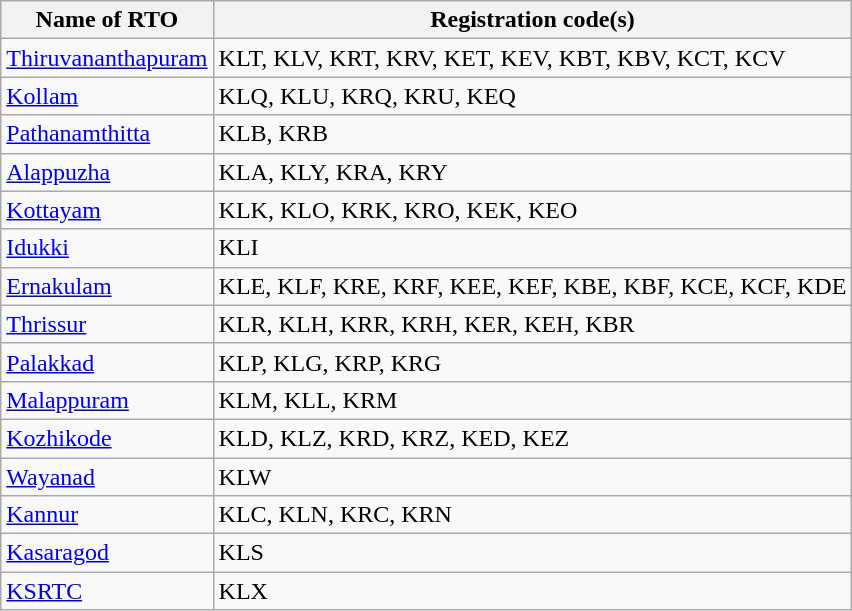<table class="wikitable">
<tr>
<th>Name of RTO</th>
<th>Registration code(s)</th>
</tr>
<tr>
<td><a href='#'>Thiruvananthapuram</a></td>
<td>KLT, KLV, KRT, KRV, KET, KEV, KBT, KBV, KCT, KCV</td>
</tr>
<tr>
<td><a href='#'>Kollam</a></td>
<td>KLQ, KLU, KRQ, KRU, KEQ</td>
</tr>
<tr>
<td><a href='#'>Pathanamthitta</a></td>
<td>KLB, KRB</td>
</tr>
<tr>
<td><a href='#'>Alappuzha</a></td>
<td>KLA, KLY, KRA, KRY</td>
</tr>
<tr>
<td><a href='#'>Kottayam</a></td>
<td>KLK, KLO, KRK, KRO, KEK, KEO</td>
</tr>
<tr>
<td><a href='#'>Idukki</a></td>
<td>KLI</td>
</tr>
<tr>
<td><a href='#'>Ernakulam</a></td>
<td>KLE, KLF, KRE, KRF, KEE, KEF, KBE, KBF, KCE, KCF, KDE</td>
</tr>
<tr>
<td><a href='#'>Thrissur</a></td>
<td>KLR, KLH, KRR, KRH, KER, KEH, KBR</td>
</tr>
<tr>
<td><a href='#'>Palakkad</a></td>
<td>KLP, KLG, KRP, KRG</td>
</tr>
<tr>
<td><a href='#'>Malappuram</a></td>
<td>KLM, KLL, KRM</td>
</tr>
<tr>
<td><a href='#'>Kozhikode</a></td>
<td>KLD, KLZ, KRD, KRZ, KED, KEZ</td>
</tr>
<tr>
<td><a href='#'>Wayanad</a></td>
<td>KLW</td>
</tr>
<tr>
<td><a href='#'>Kannur</a></td>
<td>KLC, KLN, KRC, KRN</td>
</tr>
<tr>
<td><a href='#'>Kasaragod</a></td>
<td>KLS</td>
</tr>
<tr>
<td><a href='#'>KSRTC</a></td>
<td>KLX</td>
</tr>
</table>
